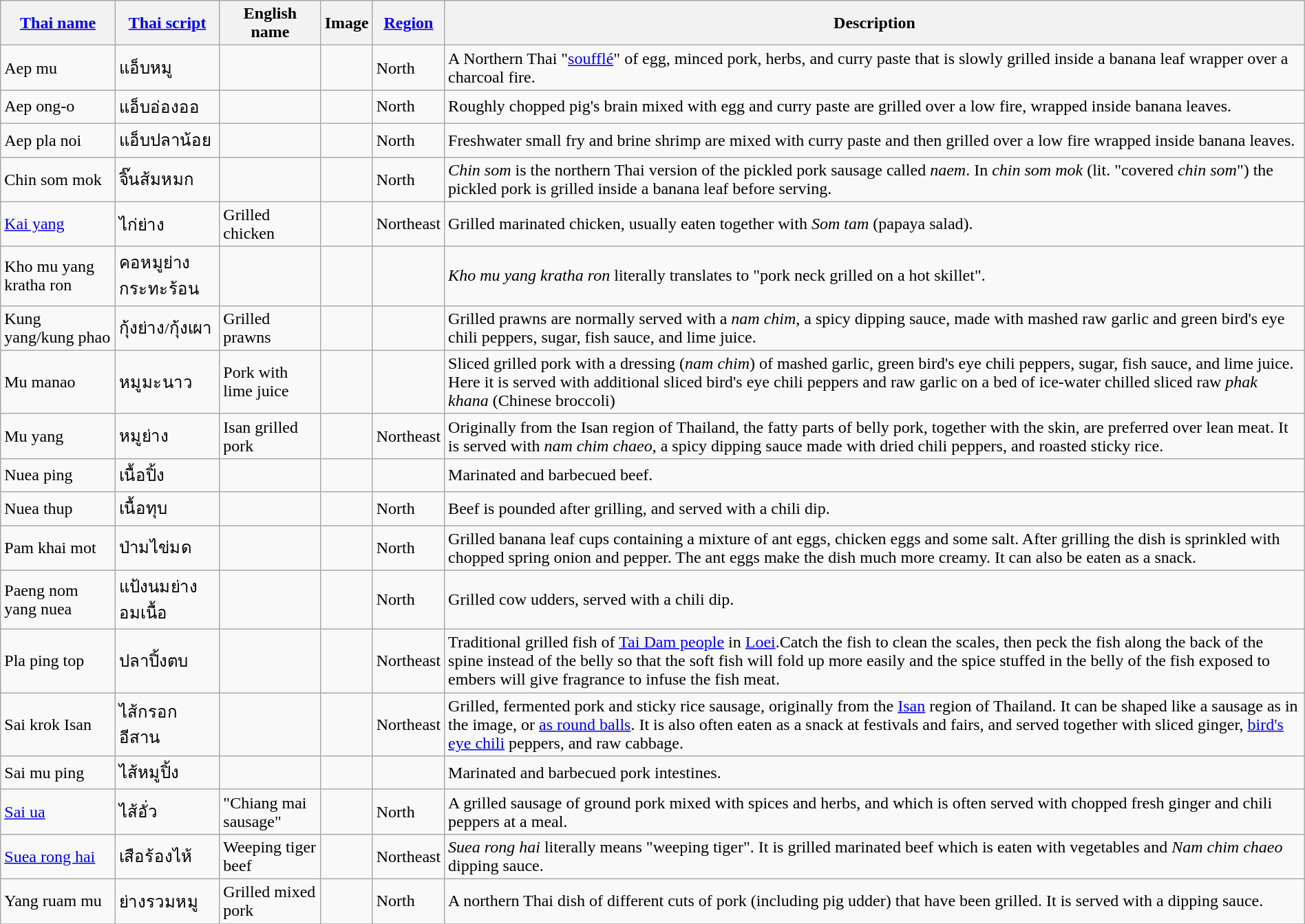<table class="wikitable sortable" style="width:100%;">
<tr>
<th><a href='#'>Thai name</a></th>
<th><a href='#'>Thai script</a></th>
<th>English name</th>
<th>Image</th>
<th><a href='#'>Region</a></th>
<th>Description</th>
</tr>
<tr>
<td>Aep mu</td>
<td>แอ็บหมู</td>
<td></td>
<td></td>
<td>North</td>
<td>A Northern Thai "<a href='#'>soufflé</a>" of egg, minced pork, herbs, and curry paste that is slowly grilled inside a banana leaf wrapper over a charcoal fire.</td>
</tr>
<tr>
<td>Aep ong-o</td>
<td>แอ็บอ่องออ</td>
<td></td>
<td></td>
<td>North</td>
<td>Roughly chopped pig's brain mixed with egg and curry paste are grilled over a low fire, wrapped inside banana leaves.</td>
</tr>
<tr>
<td>Aep pla noi</td>
<td>แอ็บปลาน้อย</td>
<td></td>
<td></td>
<td>North</td>
<td>Freshwater small fry and brine shrimp are mixed with curry paste and then grilled over a low fire wrapped inside banana leaves.</td>
</tr>
<tr>
<td>Chin som mok</td>
<td>จิ๊นส้มหมก</td>
<td></td>
<td></td>
<td>North</td>
<td><em>Chin som</em> is the northern Thai version of the pickled pork sausage called <em>naem</em>. In <em>chin som mok</em> (lit. "covered <em>chin som</em>") the pickled pork is grilled inside a banana leaf before serving.</td>
</tr>
<tr>
<td><a href='#'>Kai yang</a></td>
<td>ไก่ย่าง</td>
<td>Grilled chicken</td>
<td></td>
<td>Northeast</td>
<td>Grilled marinated chicken, usually eaten together with <em>Som tam</em> (papaya salad).</td>
</tr>
<tr>
<td>Kho mu yang kratha ron</td>
<td>คอหมูย่างกระทะร้อน</td>
<td></td>
<td></td>
<td></td>
<td><em>Kho mu yang kratha ron</em> literally translates to "pork neck grilled on a hot skillet".</td>
</tr>
<tr>
<td>Kung yang/kung phao</td>
<td>กุ้งย่าง/กุ้งเผา</td>
<td>Grilled prawns</td>
<td></td>
<td></td>
<td>Grilled prawns are normally served with a <em>nam chim</em>, a spicy dipping sauce, made with mashed raw garlic and green bird's eye chili peppers, sugar, fish sauce, and lime juice.</td>
</tr>
<tr>
<td>Mu manao</td>
<td>หมูมะนาว</td>
<td>Pork with lime juice</td>
<td></td>
<td></td>
<td>Sliced grilled pork with a dressing (<em>nam chim</em>) of mashed garlic, green bird's eye chili peppers, sugar, fish sauce, and lime juice. Here it is served with additional sliced bird's eye chili peppers and raw garlic on a bed of ice-water chilled sliced raw <em>phak khana</em> (Chinese broccoli)</td>
</tr>
<tr>
<td>Mu yang</td>
<td>หมูย่าง</td>
<td>Isan grilled pork</td>
<td></td>
<td>Northeast</td>
<td>Originally from the Isan region of Thailand, the fatty parts of belly pork, together with the skin, are preferred over lean meat. It is served with <em>nam chim chaeo</em>, a spicy dipping sauce made with dried chili peppers, and roasted sticky rice.</td>
</tr>
<tr>
<td>Nuea ping</td>
<td>เนื้อปิ้ง</td>
<td></td>
<td></td>
<td></td>
<td>Marinated and barbecued beef.</td>
</tr>
<tr>
<td>Nuea thup</td>
<td>เนื้อทุบ</td>
<td></td>
<td></td>
<td>North</td>
<td>Beef is pounded after grilling, and served with a chili dip.</td>
</tr>
<tr>
<td>Pam khai mot</td>
<td>ป่ามไข่มด</td>
<td></td>
<td></td>
<td>North</td>
<td>Grilled banana leaf cups containing a mixture of ant eggs, chicken eggs and some salt. After grilling the dish is sprinkled with chopped spring onion and pepper. The ant eggs make the dish much more creamy. It can also be eaten as a snack.</td>
</tr>
<tr>
<td>Paeng nom yang nuea</td>
<td>แป้งนมย่างอมเนื้อ</td>
<td></td>
<td></td>
<td>North</td>
<td>Grilled cow udders, served with a chili dip.</td>
</tr>
<tr>
<td>Pla ping top</td>
<td>ปลาปิ้งตบ</td>
<td></td>
<td></td>
<td>Northeast</td>
<td>Traditional grilled fish of <a href='#'>Tai Dam people</a> in <a href='#'>Loei</a>.Catch the fish to clean the scales, then peck the fish along the back of the spine instead of the belly so that the soft fish will fold up more easily and the spice stuffed in the belly of the fish exposed to embers will give fragrance to infuse the fish meat.</td>
</tr>
<tr>
<td>Sai krok Isan</td>
<td>ไส้กรอกอีสาน</td>
<td></td>
<td></td>
<td>Northeast</td>
<td>Grilled, fermented pork and sticky rice sausage, originally from the <a href='#'>Isan</a> region of Thailand. It can be shaped like a sausage as in the image, or <a href='#'>as round balls</a>. It is also often eaten as a snack at festivals and fairs, and served together with sliced ginger, <a href='#'>bird's eye chili</a> peppers, and raw cabbage.</td>
</tr>
<tr>
<td>Sai mu ping</td>
<td>ไส้หมูปิ้ง</td>
<td></td>
<td></td>
<td></td>
<td>Marinated and barbecued pork intestines.</td>
</tr>
<tr>
<td><a href='#'>Sai ua</a></td>
<td>ไส้อั่ว</td>
<td>"Chiang mai sausage"</td>
<td></td>
<td>North</td>
<td>A grilled sausage of ground pork mixed with spices and herbs, and which is often served with chopped fresh ginger and chili peppers at a meal.</td>
</tr>
<tr>
<td><a href='#'>Suea rong hai</a></td>
<td>เสือร้องไห้</td>
<td>Weeping tiger beef</td>
<td></td>
<td>Northeast</td>
<td><em>Suea rong hai</em> literally means "weeping tiger". It is grilled marinated beef which is eaten with vegetables and <em>Nam chim chaeo</em> dipping sauce.</td>
</tr>
<tr>
<td>Yang ruam mu</td>
<td>ย่างรวมหมู</td>
<td>Grilled mixed pork</td>
<td></td>
<td>North</td>
<td>A northern Thai dish of different cuts of pork (including pig udder) that have been grilled. It is served with a dipping sauce.</td>
</tr>
<tr>
</tr>
</table>
